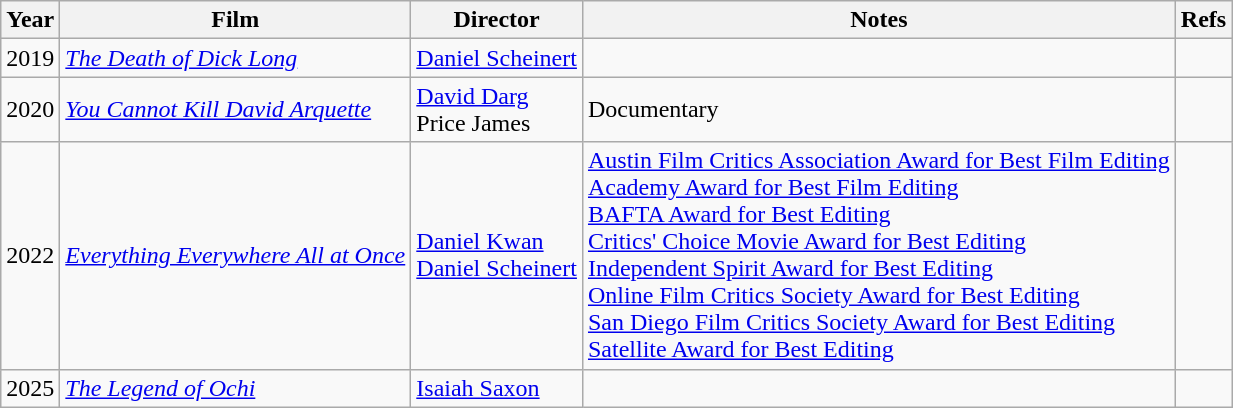<table class="wikitable">
<tr>
<th>Year</th>
<th>Film</th>
<th>Director</th>
<th>Notes</th>
<th>Refs</th>
</tr>
<tr>
<td>2019</td>
<td><em><a href='#'>The Death of Dick Long</a></em></td>
<td><a href='#'>Daniel Scheinert</a></td>
<td></td>
<td></td>
</tr>
<tr>
<td>2020</td>
<td><em><a href='#'>You Cannot Kill David Arquette</a></em></td>
<td><a href='#'>David Darg</a><br>Price James</td>
<td>Documentary</td>
<td></td>
</tr>
<tr>
<td>2022</td>
<td><em><a href='#'>Everything Everywhere All at Once</a></em></td>
<td><a href='#'>Daniel Kwan<br>Daniel Scheinert</a></td>
<td><a href='#'>Austin Film Critics Association Award for Best Film Editing</a><br><a href='#'>Academy Award for Best Film Editing</a><br><a href='#'>BAFTA Award for Best Editing</a><br><a href='#'>Critics' Choice Movie Award for Best Editing</a><br><a href='#'>Independent Spirit Award for Best Editing</a><br><a href='#'>Online Film Critics Society Award for Best Editing</a><br><a href='#'>San Diego Film Critics Society Award for Best Editing</a><br><a href='#'>Satellite Award for Best Editing</a></td>
<td></td>
</tr>
<tr>
<td>2025</td>
<td><em><a href='#'>The Legend of Ochi</a></em></td>
<td><a href='#'>Isaiah Saxon</a></td>
<td></td>
<td></td>
</tr>
</table>
